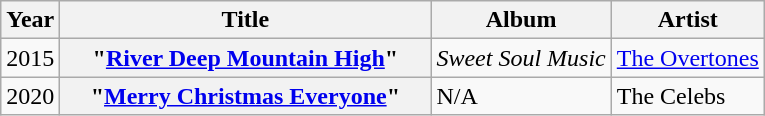<table class="wikitable plainrowheaders">
<tr>
<th scope="col" style="width:1em;">Year</th>
<th scope="col" style="width:15em;">Title</th>
<th scope="col">Album</th>
<th scope="col">Artist</th>
</tr>
<tr>
<td>2015</td>
<th scope="row">"<a href='#'>River Deep Mountain High</a>"</th>
<td><em>Sweet Soul Music</em></td>
<td><a href='#'>The Overtones</a></td>
</tr>
<tr>
<td>2020</td>
<th scope="row">"<a href='#'>Merry Christmas Everyone</a>"</th>
<td>N/A</td>
<td>The Celebs</td>
</tr>
</table>
